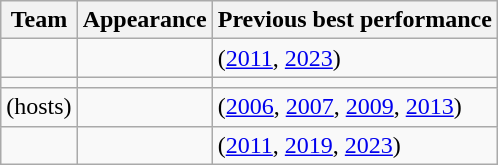<table class="wikitable sortable">
<tr>
<th>Team</th>
<th data-sort-type="number">Appearance</th>
<th>Previous best performance</th>
</tr>
<tr>
<td></td>
<td></td>
<td> (<a href='#'>2011</a>, <a href='#'>2023</a>)</td>
</tr>
<tr>
<td></td>
<td></td>
<td></td>
</tr>
<tr>
<td> (hosts)</td>
<td></td>
<td><strong></strong> (<a href='#'>2006</a>, <a href='#'>2007</a>, <a href='#'>2009</a>, <a href='#'>2013</a>)</td>
</tr>
<tr>
<td></td>
<td></td>
<td><strong></strong> (<a href='#'>2011</a>, <a href='#'>2019</a>, <a href='#'>2023</a>)</td>
</tr>
</table>
